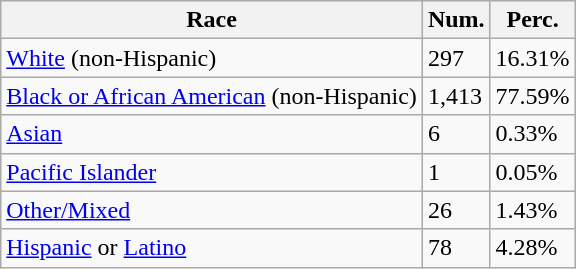<table class="wikitable">
<tr>
<th>Race</th>
<th>Num.</th>
<th>Perc.</th>
</tr>
<tr>
<td><a href='#'>White</a> (non-Hispanic)</td>
<td>297</td>
<td>16.31%</td>
</tr>
<tr>
<td><a href='#'>Black or African American</a> (non-Hispanic)</td>
<td>1,413</td>
<td>77.59%</td>
</tr>
<tr>
<td><a href='#'>Asian</a></td>
<td>6</td>
<td>0.33%</td>
</tr>
<tr>
<td><a href='#'>Pacific Islander</a></td>
<td>1</td>
<td>0.05%</td>
</tr>
<tr>
<td><a href='#'>Other/Mixed</a></td>
<td>26</td>
<td>1.43%</td>
</tr>
<tr>
<td><a href='#'>Hispanic</a> or <a href='#'>Latino</a></td>
<td>78</td>
<td>4.28%</td>
</tr>
</table>
